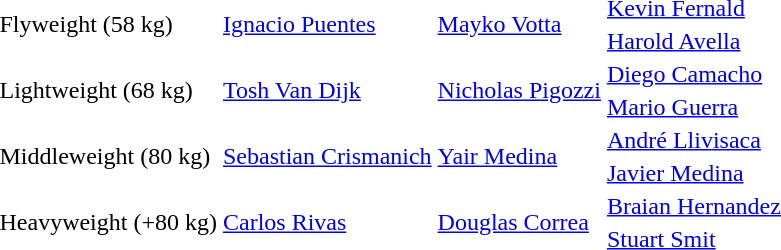<table>
<tr>
<td rowspan=2>Flyweight (58 kg)</td>
<td rowspan=2><a href='#'>Ignacio Puentes</a><br></td>
<td rowspan=2><a href='#'>Mayko Votta</a><br></td>
<td><a href='#'>Kevin Fernald</a><br></td>
</tr>
<tr>
<td><a href='#'>Harold Avella</a><br></td>
</tr>
<tr>
<td rowspan=2>Lightweight (68 kg)</td>
<td rowspan=2><a href='#'>Tosh Van Dijk</a><br></td>
<td rowspan=2><a href='#'>Nicholas Pigozzi</a><br></td>
<td><a href='#'>Diego Camacho</a><br></td>
</tr>
<tr>
<td><a href='#'>Mario Guerra</a><br></td>
</tr>
<tr>
<td rowspan=2>Middleweight (80 kg)</td>
<td rowspan=2><a href='#'>Sebastian Crismanich</a><br></td>
<td rowspan=2><a href='#'>Yair Medina</a><br></td>
<td><a href='#'>André Llivisaca</a><br></td>
</tr>
<tr>
<td><a href='#'>Javier Medina</a><br></td>
</tr>
<tr>
<td rowspan=2>Heavyweight (+80 kg)</td>
<td rowspan=2><a href='#'>Carlos Rivas</a><br></td>
<td rowspan=2><a href='#'>Douglas Correa</a><br></td>
<td><a href='#'>Braian Hernandez</a><br></td>
</tr>
<tr>
<td><a href='#'>Stuart Smit</a><br></td>
</tr>
</table>
